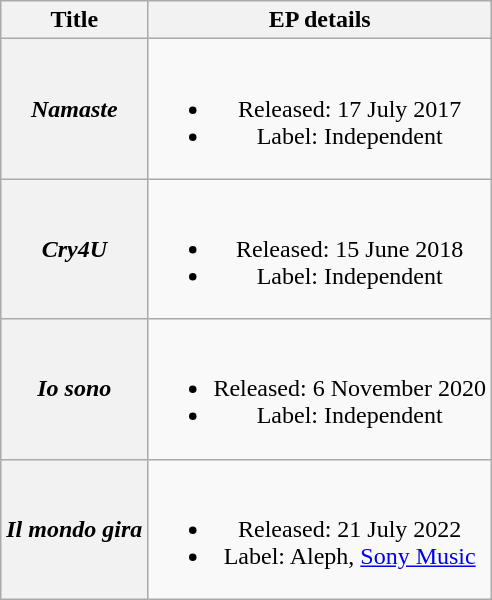<table class="wikitable plainrowheaders" style="text-align:center;">
<tr>
<th scope="col">Title</th>
<th scope="col">EP details</th>
</tr>
<tr>
<th scope="row"><em>Namaste</em><br></th>
<td><br><ul><li>Released: 17 July 2017</li><li>Label: Independent</li></ul></td>
</tr>
<tr>
<th scope="row"><em>Cry4U</em></th>
<td><br><ul><li>Released: 15 June 2018</li><li>Label: Independent</li></ul></td>
</tr>
<tr>
<th scope="row"><em>Io sono</em></th>
<td><br><ul><li>Released: 6 November 2020</li><li>Label: Independent</li></ul></td>
</tr>
<tr>
<th scope="row"><em>Il mondo gira</em><br></th>
<td><br><ul><li>Released: 21 July 2022</li><li>Label: Aleph, <a href='#'>Sony Music</a></li></ul></td>
</tr>
</table>
